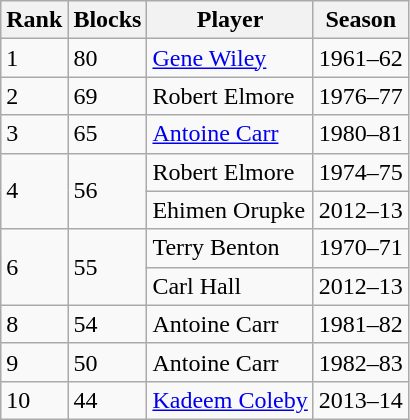<table class="wikitable">
<tr>
<th>Rank</th>
<th>Blocks</th>
<th>Player</th>
<th>Season</th>
</tr>
<tr>
<td>1</td>
<td>80</td>
<td><a href='#'>Gene Wiley</a></td>
<td>1961–62</td>
</tr>
<tr>
<td>2</td>
<td>69</td>
<td>Robert Elmore</td>
<td>1976–77</td>
</tr>
<tr>
<td>3</td>
<td>65</td>
<td><a href='#'>Antoine Carr</a></td>
<td>1980–81</td>
</tr>
<tr>
<td rowspan=2>4</td>
<td rowspan=2>56</td>
<td>Robert Elmore</td>
<td>1974–75</td>
</tr>
<tr>
<td>Ehimen Orupke</td>
<td>2012–13</td>
</tr>
<tr>
<td rowspan=2>6</td>
<td rowspan=2>55</td>
<td>Terry Benton</td>
<td>1970–71</td>
</tr>
<tr>
<td>Carl Hall</td>
<td>2012–13</td>
</tr>
<tr>
<td>8</td>
<td>54</td>
<td>Antoine Carr</td>
<td>1981–82</td>
</tr>
<tr>
<td>9</td>
<td>50</td>
<td>Antoine Carr</td>
<td>1982–83</td>
</tr>
<tr>
<td>10</td>
<td>44</td>
<td><a href='#'>Kadeem Coleby</a></td>
<td>2013–14</td>
</tr>
</table>
